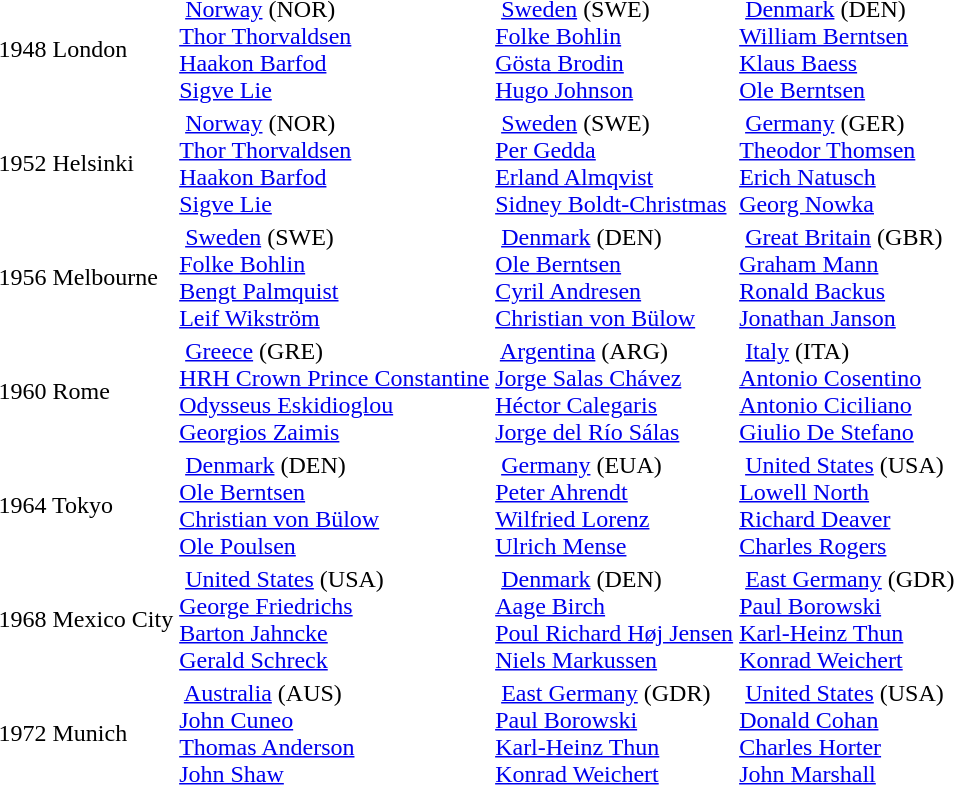<table>
<tr>
<td style="align:center;">1948 London <br></td>
<td style="vertical-align:top;"> <a href='#'>Norway</a> <span>(NOR)</span><br><a href='#'>Thor Thorvaldsen</a><br><a href='#'>Haakon Barfod</a><br><a href='#'>Sigve Lie</a></td>
<td style="vertical-align:top;"> <a href='#'>Sweden</a> <span>(SWE)</span><br><a href='#'>Folke Bohlin</a><br><a href='#'>Gösta Brodin</a><br><a href='#'>Hugo Johnson</a></td>
<td style="vertical-align:top;"> <a href='#'>Denmark</a> <span>(DEN)</span><br><a href='#'>William Berntsen</a><br><a href='#'>Klaus Baess</a><br><a href='#'>Ole Berntsen</a></td>
</tr>
<tr>
<td style="align:center;">1952 Helsinki <br></td>
<td style="vertical-align:top;"> <a href='#'>Norway</a> <span>(NOR)</span><br><a href='#'>Thor Thorvaldsen</a><br><a href='#'>Haakon Barfod</a><br><a href='#'>Sigve Lie</a></td>
<td style="vertical-align:top;"> <a href='#'>Sweden</a> <span>(SWE)</span><br><a href='#'>Per Gedda</a><br><a href='#'>Erland Almqvist</a><br><a href='#'>Sidney Boldt-Christmas</a></td>
<td style="vertical-align:top;"> <a href='#'>Germany</a> <span>(GER)</span><br><a href='#'>Theodor Thomsen</a><br><a href='#'>Erich Natusch</a><br><a href='#'>Georg Nowka</a></td>
</tr>
<tr>
<td style="align:center;">1956 Melbourne <br></td>
<td style="vertical-align:top;"> <a href='#'>Sweden</a> <span>(SWE)</span><br><a href='#'>Folke Bohlin</a><br><a href='#'>Bengt Palmquist</a><br><a href='#'>Leif Wikström</a></td>
<td style="vertical-align:top;"> <a href='#'>Denmark</a> <span>(DEN)</span><br><a href='#'>Ole Berntsen</a><br><a href='#'>Cyril Andresen</a><br><a href='#'>Christian von Bülow</a></td>
<td style="vertical-align:top;"> <a href='#'>Great Britain</a> <span>(GBR)</span><br><a href='#'>Graham Mann</a><br><a href='#'>Ronald Backus</a><br><a href='#'>Jonathan Janson</a></td>
</tr>
<tr>
<td style="align:center;">1960 Rome <br></td>
<td style="vertical-align:top;"> <a href='#'>Greece</a> <span>(GRE)</span><br><a href='#'>HRH Crown Prince Constantine</a><br><a href='#'>Odysseus Eskidioglou</a><br><a href='#'>Georgios Zaimis</a></td>
<td style="vertical-align:top;"> <a href='#'>Argentina</a> <span>(ARG)</span><br><a href='#'>Jorge Salas Chávez</a><br><a href='#'>Héctor Calegaris</a><br><a href='#'>Jorge del Río Sálas</a></td>
<td style="vertical-align:top;"> <a href='#'>Italy</a> <span>(ITA)</span><br><a href='#'>Antonio Cosentino</a><br><a href='#'>Antonio Ciciliano</a><br><a href='#'>Giulio De Stefano</a></td>
</tr>
<tr>
<td style="align:center;">1964 Tokyo <br></td>
<td style="vertical-align:top;"> <a href='#'>Denmark</a> <span>(DEN)</span><br><a href='#'>Ole Berntsen</a><br><a href='#'>Christian von Bülow</a><br><a href='#'>Ole Poulsen</a></td>
<td style="vertical-align:top;"> <a href='#'>Germany</a> <span>(EUA)</span><br><a href='#'>Peter Ahrendt</a><br><a href='#'>Wilfried Lorenz</a><br><a href='#'>Ulrich Mense</a></td>
<td style="vertical-align:top;"> <a href='#'>United States</a> <span>(USA)</span><br><a href='#'>Lowell North</a><br><a href='#'>Richard Deaver</a><br><a href='#'>Charles Rogers</a></td>
</tr>
<tr>
<td style="align:center;">1968 Mexico City <br></td>
<td style="vertical-align:top;"> <a href='#'>United States</a> <span>(USA)</span><br><a href='#'>George Friedrichs</a><br><a href='#'>Barton Jahncke</a><br><a href='#'>Gerald Schreck</a></td>
<td style="vertical-align:top;"> <a href='#'>Denmark</a> <span>(DEN)</span><br><a href='#'>Aage Birch</a><br><a href='#'>Poul Richard Høj Jensen</a><br><a href='#'>Niels Markussen</a></td>
<td style="vertical-align:top;"> <a href='#'>East Germany</a> <span>(GDR)</span><br><a href='#'>Paul Borowski</a><br><a href='#'>Karl-Heinz Thun</a><br><a href='#'>Konrad Weichert</a></td>
</tr>
<tr>
<td style="align:center;">1972 Munich <br></td>
<td style="vertical-align:top;"> <a href='#'>Australia</a> <span>(AUS)</span><br><a href='#'>John Cuneo</a><br><a href='#'>Thomas Anderson</a><br><a href='#'>John Shaw</a></td>
<td style="vertical-align:top;"> <a href='#'>East Germany</a> <span>(GDR)</span><br><a href='#'>Paul Borowski</a><br><a href='#'>Karl-Heinz Thun</a><br><a href='#'>Konrad Weichert</a></td>
<td style="vertical-align:top;"> <a href='#'>United States</a> <span>(USA)</span><br><a href='#'>Donald Cohan</a><br><a href='#'>Charles Horter</a><br><a href='#'>John Marshall</a></td>
</tr>
</table>
